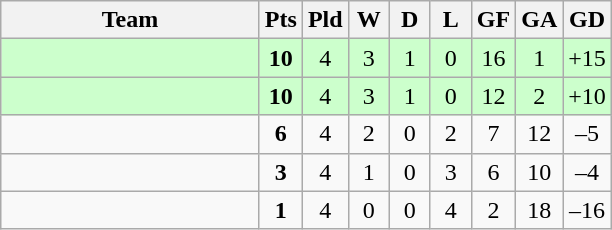<table class=wikitable style="text-align:center">
<tr>
<th width=165>Team</th>
<th width=20>Pts</th>
<th width=20>Pld</th>
<th width=20>W</th>
<th width=20>D</th>
<th width=20>L</th>
<th width=20>GF</th>
<th width=20>GA</th>
<th width=20>GD</th>
</tr>
<tr align=center style="background:#ccffcc;">
<td style="text-align:left;"></td>
<td><strong>10</strong></td>
<td>4</td>
<td>3</td>
<td>1</td>
<td>0</td>
<td>16</td>
<td>1</td>
<td>+15</td>
</tr>
<tr align=center style="background:#ccffcc;">
<td style="text-align:left;"></td>
<td><strong>10</strong></td>
<td>4</td>
<td>3</td>
<td>1</td>
<td>0</td>
<td>12</td>
<td>2</td>
<td>+10</td>
</tr>
<tr align=center>
<td style="text-align:left;"></td>
<td><strong>6</strong></td>
<td>4</td>
<td>2</td>
<td>0</td>
<td>2</td>
<td>7</td>
<td>12</td>
<td>–5</td>
</tr>
<tr align=center>
<td style="text-align:left;"></td>
<td><strong>3</strong></td>
<td>4</td>
<td>1</td>
<td>0</td>
<td>3</td>
<td>6</td>
<td>10</td>
<td>–4</td>
</tr>
<tr align=center>
<td style="text-align:left;"></td>
<td><strong>1</strong></td>
<td>4</td>
<td>0</td>
<td>0</td>
<td>4</td>
<td>2</td>
<td>18</td>
<td>–16</td>
</tr>
</table>
